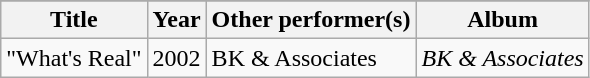<table class="wikitable">
<tr>
</tr>
<tr>
<th>Title</th>
<th>Year</th>
<th>Other performer(s)</th>
<th>Album</th>
</tr>
<tr>
<td>"What's Real"</td>
<td>2002</td>
<td>BK & Associates</td>
<td><em>BK & Associates</em></td>
</tr>
</table>
